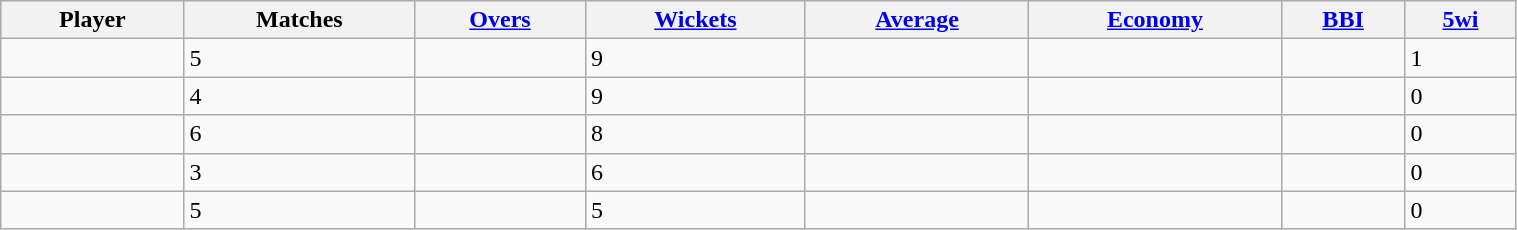<table class="wikitable sortable" style="width:80%;">
<tr>
<th>Player</th>
<th>Matches</th>
<th><a href='#'>Overs</a></th>
<th><a href='#'>Wickets</a></th>
<th><a href='#'>Average</a></th>
<th><a href='#'>Economy</a></th>
<th><a href='#'>BBI</a></th>
<th><a href='#'>5wi</a></th>
</tr>
<tr>
<td></td>
<td>5</td>
<td></td>
<td>9</td>
<td></td>
<td></td>
<td></td>
<td>1</td>
</tr>
<tr>
<td></td>
<td>4</td>
<td></td>
<td>9</td>
<td></td>
<td></td>
<td></td>
<td>0</td>
</tr>
<tr>
<td></td>
<td>6</td>
<td></td>
<td>8</td>
<td></td>
<td></td>
<td></td>
<td>0</td>
</tr>
<tr>
<td></td>
<td>3</td>
<td></td>
<td>6</td>
<td></td>
<td></td>
<td></td>
<td>0</td>
</tr>
<tr>
<td></td>
<td>5</td>
<td></td>
<td>5</td>
<td></td>
<td></td>
<td></td>
<td>0</td>
</tr>
</table>
